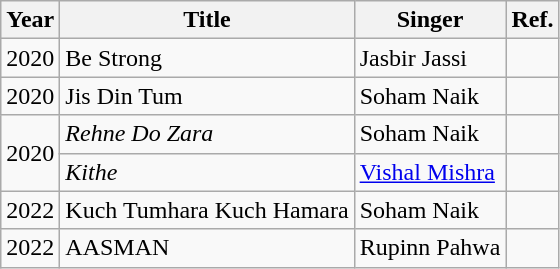<table class="wikitable">
<tr>
<th>Year</th>
<th>Title</th>
<th>Singer</th>
<th>Ref.</th>
</tr>
<tr>
<td>2020</td>
<td>Be Strong</td>
<td>Jasbir Jassi</td>
<td></td>
</tr>
<tr>
<td>2020</td>
<td>Jis Din Tum</td>
<td>Soham Naik</td>
<td></td>
</tr>
<tr>
<td rowspan="2">2020</td>
<td><em>Rehne Do Zara</em></td>
<td>Soham Naik</td>
<td></td>
</tr>
<tr>
<td><em>Kithe</em></td>
<td><a href='#'>Vishal Mishra</a></td>
<td></td>
</tr>
<tr>
<td>2022</td>
<td>Kuch Tumhara Kuch Hamara</td>
<td>Soham Naik</td>
<td></td>
</tr>
<tr>
<td>2022</td>
<td>AASMAN</td>
<td>Rupinn Pahwa</td>
<td></td>
</tr>
</table>
